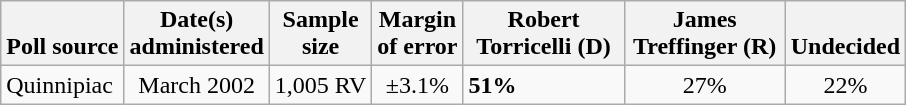<table class="wikitable">
<tr valign=bottom>
<th>Poll source</th>
<th>Date(s)<br>administered</th>
<th>Sample<br>size</th>
<th>Margin<br>of error</th>
<th style="width:100px;">Robert<br>Torricelli (D)</th>
<th style="width:100px;">James<br>Treffinger (R)</th>
<th>Undecided</th>
</tr>
<tr>
<td>Quinnipiac</td>
<td align=center>March 2002</td>
<td align=center>1,005 RV</td>
<td align=center>±3.1%</td>
<td><strong>51%</strong></td>
<td align=center>27%</td>
<td align=center>22%</td>
</tr>
</table>
